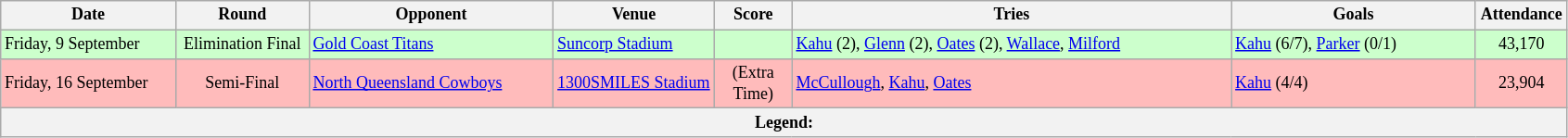<table class="wikitable" style="font-size:75%;">
<tr>
<th width="120">Date</th>
<th width="90">Round</th>
<th width="170">Opponent</th>
<th width="110">Venue</th>
<th width="50">Score</th>
<th width="310">Tries</th>
<th width="170">Goals</th>
<th width="60">Attendance</th>
</tr>
<tr bgcolor= #CCFFCC>
<td>Friday, 9 September</td>
<td style="text-align:center;">Elimination Final</td>
<td> <a href='#'>Gold Coast Titans</a></td>
<td><a href='#'>Suncorp Stadium</a></td>
<td style="text-align:center;"></td>
<td><a href='#'>Kahu</a> (2), <a href='#'>Glenn</a> (2), <a href='#'>Oates</a> (2), <a href='#'>Wallace</a>, <a href='#'>Milford</a></td>
<td><a href='#'>Kahu</a> (6/7), <a href='#'>Parker</a> (0/1)</td>
<td style="text-align:center;">43,170</td>
</tr>
<tr bgcolor= #FFBBBB>
<td>Friday, 16 September</td>
<td style="text-align:center;">Semi-Final</td>
<td> <a href='#'>North Queensland Cowboys</a></td>
<td><a href='#'>1300SMILES Stadium</a></td>
<td style="text-align:center;"> (Extra Time)</td>
<td><a href='#'>McCullough</a>, <a href='#'>Kahu</a>, <a href='#'>Oates</a></td>
<td><a href='#'>Kahu</a> (4/4)</td>
<td style="text-align:center;">23,904</td>
</tr>
<tr>
<th colspan="8"><strong>Legend</strong>:   </th>
</tr>
</table>
